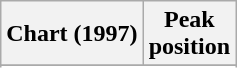<table class="wikitable plainrowheaders sortable" style="text-align:center;">
<tr>
<th scope="col">Chart (1997)</th>
<th scope="col">Peak<br>position</th>
</tr>
<tr>
</tr>
<tr>
</tr>
<tr>
</tr>
</table>
